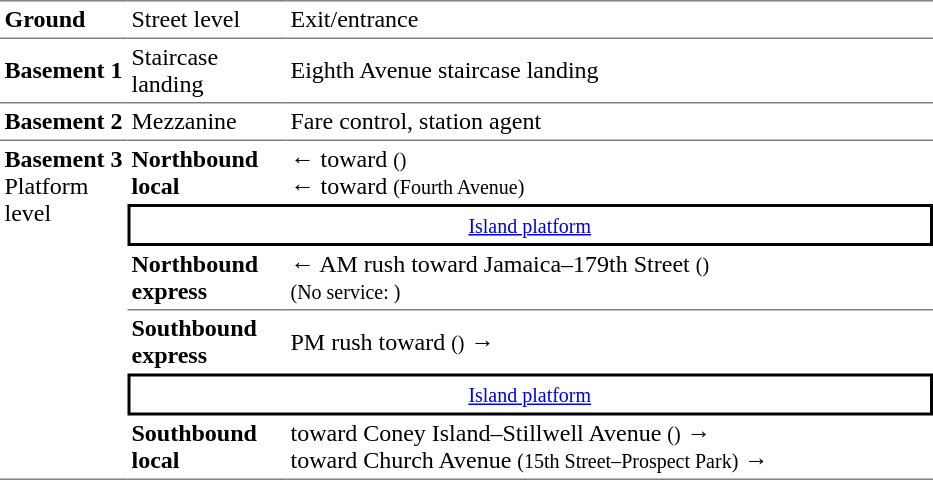<table table border=0 cellspacing=0 cellpadding=3>
<tr>
<td style="border-top:solid 1px gray;" width=75><strong>Ground</strong></td>
<td style="border-top:solid 1px gray;" width=100>Street level</td>
<td style="border-top:solid 1px gray;" width=425>Exit/entrance</td>
</tr>
<tr>
<td style="border-top:solid 1px gray;"><strong>Basement 1</strong></td>
<td style="border-top:solid 1px gray;">Staircase landing</td>
<td style="border-top:solid 1px gray;">Eighth Avenue staircase landing</td>
</tr>
<tr>
<td style="border-top:solid 1px gray;"><strong>Basement 2</strong></td>
<td style="border-top:solid 1px gray;">Mezzanine</td>
<td style="border-top:solid 1px gray;">Fare control, station agent<br></td>
</tr>
<tr>
<td style="border-top:solid 1px gray;border-bottom:solid 1px gray;" rowspan=6 valign=top><strong>Basement 3</strong><br>Platform level</td>
<td style="border-top:solid 1px gray;"><strong>Northbound local</strong></td>
<td style="border-top:solid 1px gray;">←  toward  <small>()</small><br>←  toward  <small>(Fourth Avenue)</small></td>
</tr>
<tr>
<td style="border-top:solid 2px black;border-right:solid 2px black;border-left:solid 2px black;border-bottom:solid 2px black;text-align:center;" colspan=2><small><a href='#'>Island platform</a> </small></td>
</tr>
<tr>
<td style="border-bottom:solid 1px gray;"><span><strong>Northbound express</strong></span></td>
<td style="border-bottom:solid 1px gray;">←  AM rush toward Jamaica–179th Street <small>()</small><br> <small>(No service: )</small></td>
</tr>
<tr>
<td><span><strong>Southbound express</strong></span></td>
<td>  PM rush toward  <small>()</small> →</td>
</tr>
<tr>
<td style="border-top:solid 2px black;border-right:solid 2px black;border-left:solid 2px black;border-bottom:solid 2px black;text-align:center;" colspan=2><small><a href='#'>Island platform</a> </small></td>
</tr>
<tr>
<td style="border-bottom:solid 1px gray;"><strong>Southbound local</strong></td>
<td style="border-bottom:solid 1px gray;">  toward Coney Island–Stillwell Avenue <small>()</small> →<br>  toward Church Avenue <small>(15th Street–Prospect Park)</small> →</td>
</tr>
</table>
